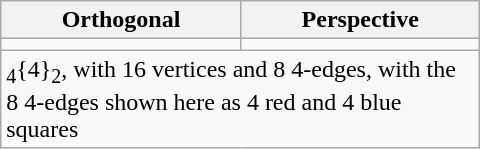<table class=wikitable style="float:right;" width=320>
<tr>
<th>Orthogonal</th>
<th>Perspective</th>
</tr>
<tr>
<td></td>
<td></td>
</tr>
<tr>
<td colspan=2><sub>4</sub>{4}<sub>2</sub>, with 16 vertices and 8 4-edges, with the 8 4-edges shown here as 4 red and 4 blue squares</td>
</tr>
</table>
